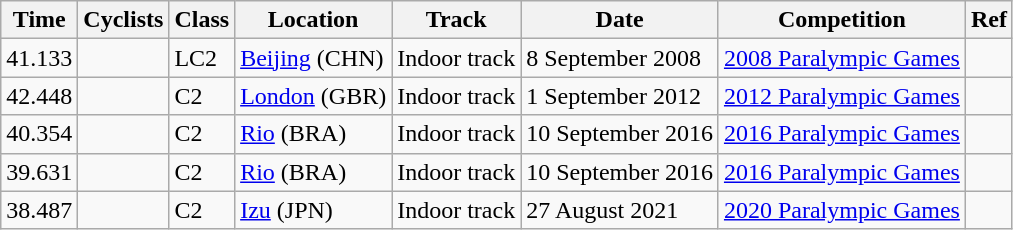<table class="wikitable">
<tr align="left">
<th>Time</th>
<th>Cyclists</th>
<th>Class</th>
<th>Location</th>
<th>Track</th>
<th>Date</th>
<th>Competition</th>
<th>Ref</th>
</tr>
<tr>
<td>41.133</td>
<td></td>
<td>LC2</td>
<td><a href='#'>Beijing</a> (CHN)</td>
<td>Indoor track</td>
<td>8 September 2008</td>
<td><a href='#'>2008 Paralympic Games</a></td>
<td></td>
</tr>
<tr>
<td>42.448</td>
<td></td>
<td>C2</td>
<td><a href='#'>London</a> (GBR)</td>
<td>Indoor track</td>
<td>1 September 2012</td>
<td><a href='#'>2012 Paralympic Games</a></td>
<td></td>
</tr>
<tr>
<td>40.354</td>
<td></td>
<td>C2</td>
<td><a href='#'>Rio</a> (BRA)</td>
<td>Indoor track</td>
<td>10 September 2016</td>
<td><a href='#'>2016 Paralympic Games</a></td>
<td></td>
</tr>
<tr>
<td>39.631</td>
<td></td>
<td>C2</td>
<td><a href='#'>Rio</a> (BRA)</td>
<td>Indoor track</td>
<td>10 September 2016</td>
<td><a href='#'>2016 Paralympic Games</a></td>
<td></td>
</tr>
<tr>
<td>38.487</td>
<td></td>
<td>C2</td>
<td><a href='#'>Izu</a> (JPN)</td>
<td>Indoor track</td>
<td>27 August 2021</td>
<td><a href='#'>2020 Paralympic Games</a></td>
<td></td>
</tr>
</table>
